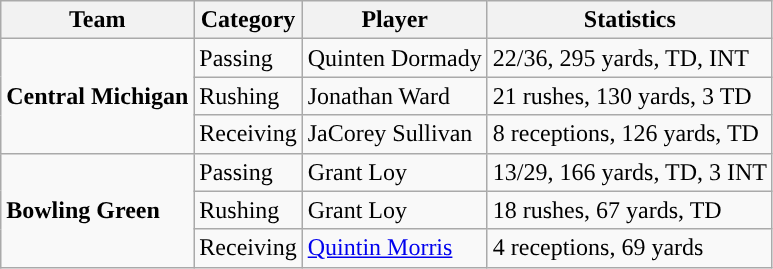<table class="wikitable" style="float: left;">
<tr>
<th>Team</th>
<th>Category</th>
<th>Player</th>
<th>Statistics</th>
</tr>
<tr>
<td rowspan=3><strong>Central Michigan</strong></td>
<td>Passing</td>
<td>Quinten Dormady</td>
<td>22/36, 295 yards, TD, INT</td>
</tr>
<tr>
<td>Rushing</td>
<td>Jonathan Ward</td>
<td>21 rushes, 130 yards, 3 TD</td>
</tr>
<tr>
<td>Receiving</td>
<td>JaCorey Sullivan</td>
<td>8 receptions, 126 yards, TD</td>
</tr>
<tr>
<td rowspan=3><strong>Bowling Green</strong></td>
<td>Passing</td>
<td>Grant Loy</td>
<td>13/29, 166 yards, TD, 3 INT</td>
</tr>
<tr>
<td>Rushing</td>
<td>Grant Loy</td>
<td>18 rushes, 67 yards, TD</td>
</tr>
<tr>
<td>Receiving</td>
<td><a href='#'>Quintin Morris</a></td>
<td>4 receptions, 69 yards</td>
</tr>
</table>
